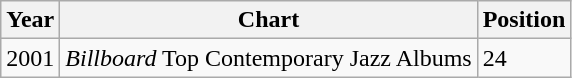<table class="wikitable">
<tr>
<th>Year</th>
<th>Chart</th>
<th>Position</th>
</tr>
<tr>
<td>2001</td>
<td><em>Billboard</em> Top Contemporary Jazz Albums</td>
<td>24</td>
</tr>
</table>
